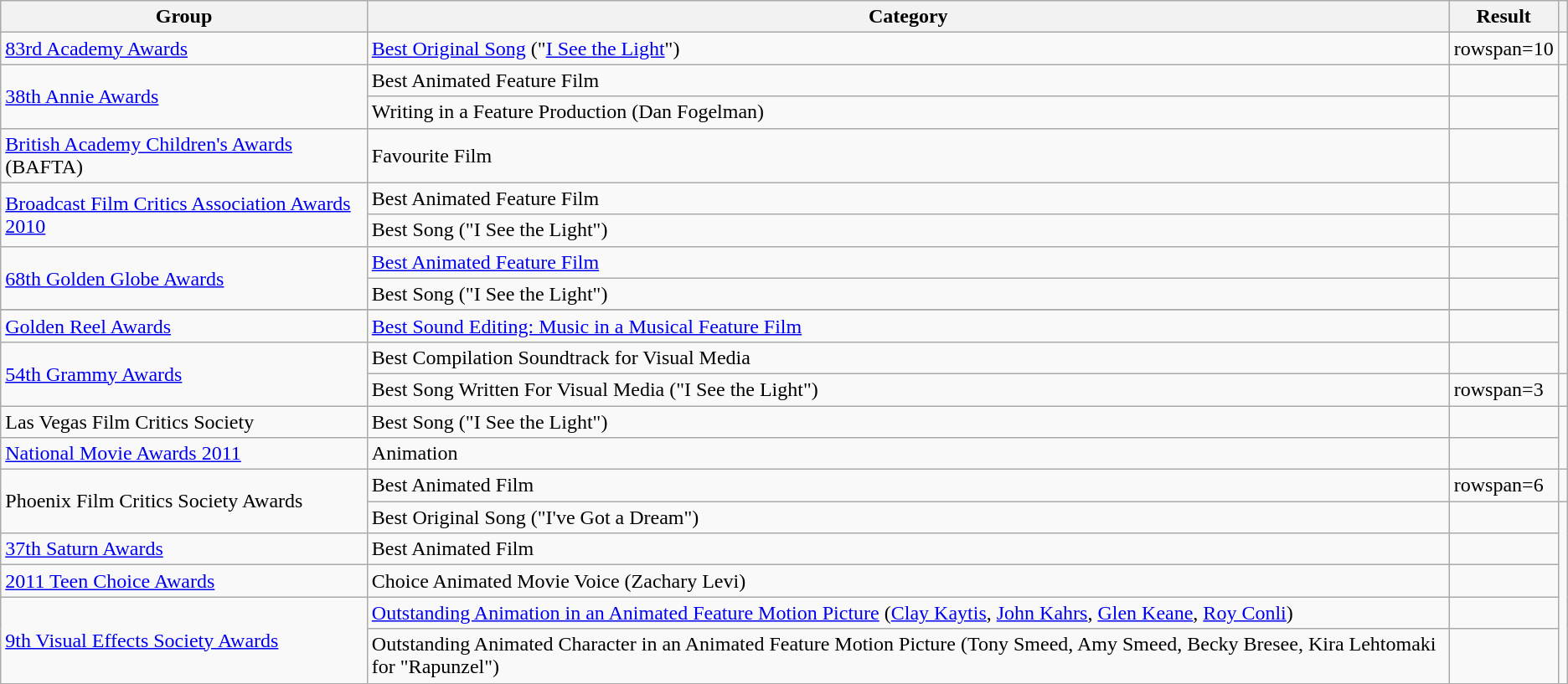<table class="wikitable sortable">
<tr>
<th>Group</th>
<th>Category</th>
<th>Result</th>
<th></th>
</tr>
<tr>
<td><a href='#'>83rd Academy Awards</a></td>
<td><a href='#'>Best Original Song</a> ("<a href='#'>I See the Light</a>")</td>
<td>rowspan=10 </td>
<td></td>
</tr>
<tr>
<td rowspan="2"><a href='#'>38th Annie Awards</a></td>
<td>Best Animated Feature Film</td>
<td></td>
</tr>
<tr>
<td>Writing in a Feature Production (Dan Fogelman)</td>
<td></td>
</tr>
<tr>
<td><a href='#'>British Academy Children's Awards</a> (BAFTA)</td>
<td>Favourite Film</td>
<td></td>
</tr>
<tr>
<td rowspan="2"><a href='#'>Broadcast Film Critics Association Awards 2010</a></td>
<td>Best Animated Feature Film</td>
<td></td>
</tr>
<tr>
<td>Best Song ("I See the Light")</td>
<td></td>
</tr>
<tr>
<td rowspan="2"><a href='#'>68th Golden Globe Awards</a></td>
<td><a href='#'>Best Animated Feature Film</a></td>
<td></td>
</tr>
<tr>
<td>Best Song ("I See the Light")</td>
<td></td>
</tr>
<tr>
</tr>
<tr>
<td><a href='#'>Golden Reel Awards</a></td>
<td><a href='#'>Best Sound Editing: Music in a Musical Feature Film</a></td>
<td></td>
</tr>
<tr>
<td rowspan="2"><a href='#'>54th Grammy Awards</a></td>
<td>Best Compilation Soundtrack for Visual Media</td>
<td></td>
</tr>
<tr>
<td>Best Song Written For Visual Media ("I See the Light")</td>
<td>rowspan=3 </td>
<td></td>
</tr>
<tr>
<td>Las Vegas Film Critics Society</td>
<td>Best Song ("I See the Light")</td>
<td></td>
</tr>
<tr>
<td><a href='#'>National Movie Awards 2011</a></td>
<td>Animation</td>
<td></td>
</tr>
<tr>
<td rowspan="2">Phoenix Film Critics Society Awards</td>
<td>Best Animated Film</td>
<td>rowspan=6 </td>
<td></td>
</tr>
<tr>
<td>Best Original Song ("I've Got a Dream")</td>
<td></td>
</tr>
<tr>
<td><a href='#'>37th Saturn Awards</a></td>
<td>Best Animated Film</td>
<td></td>
</tr>
<tr>
<td><a href='#'>2011 Teen Choice Awards</a></td>
<td>Choice Animated Movie Voice (Zachary Levi)</td>
<td></td>
</tr>
<tr>
<td rowspan="2"><a href='#'>9th Visual Effects Society Awards</a></td>
<td><a href='#'>Outstanding Animation in an Animated Feature Motion Picture</a> (<a href='#'>Clay Kaytis</a>, <a href='#'>John Kahrs</a>, <a href='#'>Glen Keane</a>, <a href='#'>Roy Conli</a>)</td>
<td></td>
</tr>
<tr>
<td>Outstanding Animated Character in an Animated Feature Motion Picture (Tony Smeed, Amy Smeed, Becky Bresee, Kira Lehtomaki for "Rapunzel")</td>
<td></td>
</tr>
</table>
